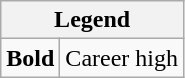<table class="wikitable mw-collapsible mw-collapsed">
<tr>
<th colspan="2">Legend</th>
</tr>
<tr>
<td><strong>Bold</strong></td>
<td>Career high</td>
</tr>
</table>
